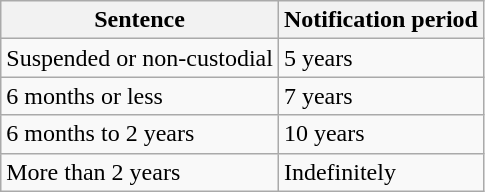<table class="wikitable">
<tr>
<th>Sentence</th>
<th>Notification period</th>
</tr>
<tr>
<td>Suspended or non-custodial</td>
<td>5 years</td>
</tr>
<tr>
<td>6 months or less</td>
<td>7 years</td>
</tr>
<tr>
<td>6 months to 2 years</td>
<td>10 years</td>
</tr>
<tr>
<td>More than 2 years</td>
<td>Indefinitely</td>
</tr>
</table>
